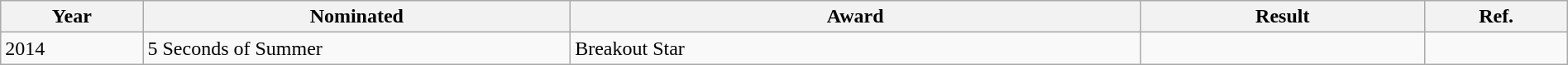<table class="wikitable" style="width:100%;">
<tr>
<th width=5%>Year</th>
<th style="width:15%;">Nominated</th>
<th style="width:20%;">Award</th>
<th style="width:10%;">Result</th>
<th style="width:5%;">Ref.</th>
</tr>
<tr>
<td>2014</td>
<td>5 Seconds of Summer</td>
<td>Breakout Star</td>
<td></td>
<td></td>
</tr>
</table>
